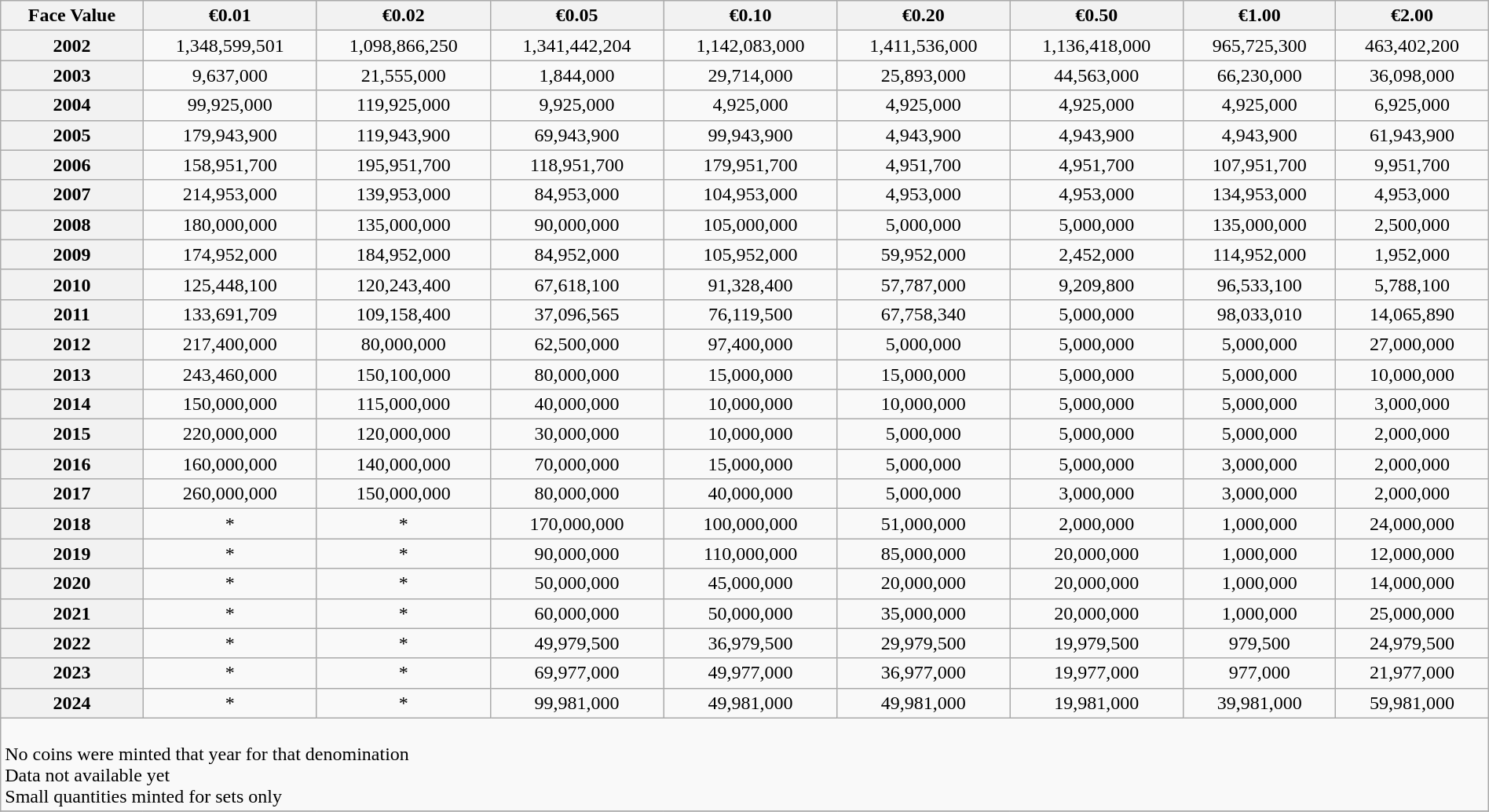<table class="wikitable" style="width:100%;text-align:center">
<tr>
<th>Face Value</th>
<th>€0.01</th>
<th>€0.02</th>
<th>€0.05</th>
<th>€0.10</th>
<th>€0.20</th>
<th>€0.50</th>
<th>€1.00</th>
<th>€2.00</th>
</tr>
<tr>
<th>2002</th>
<td>1,348,599,501</td>
<td>1,098,866,250</td>
<td>1,341,442,204</td>
<td>1,142,083,000</td>
<td>1,411,536,000</td>
<td>1,136,418,000</td>
<td>965,725,300</td>
<td>463,402,200</td>
</tr>
<tr>
<th>2003</th>
<td>9,637,000</td>
<td>21,555,000</td>
<td>1,844,000</td>
<td>29,714,000</td>
<td>25,893,000</td>
<td>44,563,000</td>
<td>66,230,000</td>
<td>36,098,000</td>
</tr>
<tr>
<th>2004</th>
<td>99,925,000</td>
<td>119,925,000</td>
<td>9,925,000</td>
<td>4,925,000</td>
<td>4,925,000</td>
<td>4,925,000</td>
<td>4,925,000</td>
<td>6,925,000</td>
</tr>
<tr>
<th>2005</th>
<td>179,943,900</td>
<td>119,943,900</td>
<td>69,943,900</td>
<td>99,943,900</td>
<td>4,943,900</td>
<td>4,943,900</td>
<td>4,943,900</td>
<td>61,943,900</td>
</tr>
<tr>
<th>2006</th>
<td>158,951,700</td>
<td>195,951,700</td>
<td>118,951,700</td>
<td>179,951,700</td>
<td>4,951,700</td>
<td>4,951,700</td>
<td>107,951,700</td>
<td>9,951,700</td>
</tr>
<tr>
<th>2007</th>
<td>214,953,000</td>
<td>139,953,000</td>
<td>84,953,000</td>
<td>104,953,000</td>
<td>4,953,000</td>
<td>4,953,000</td>
<td>134,953,000</td>
<td>4,953,000</td>
</tr>
<tr>
<th>2008</th>
<td>180,000,000</td>
<td>135,000,000</td>
<td>90,000,000</td>
<td>105,000,000</td>
<td>5,000,000</td>
<td>5,000,000</td>
<td>135,000,000</td>
<td>2,500,000</td>
</tr>
<tr>
<th>2009</th>
<td>174,952,000</td>
<td>184,952,000</td>
<td>84,952,000</td>
<td>105,952,000</td>
<td>59,952,000</td>
<td>2,452,000</td>
<td>114,952,000</td>
<td>1,952,000</td>
</tr>
<tr>
<th>2010</th>
<td>125,448,100</td>
<td>120,243,400</td>
<td>67,618,100</td>
<td>91,328,400</td>
<td>57,787,000</td>
<td>9,209,800</td>
<td>96,533,100</td>
<td>5,788,100</td>
</tr>
<tr>
<th>2011</th>
<td>133,691,709</td>
<td>109,158,400</td>
<td>37,096,565</td>
<td>76,119,500</td>
<td>67,758,340</td>
<td>5,000,000</td>
<td>98,033,010</td>
<td>14,065,890</td>
</tr>
<tr>
<th>2012</th>
<td>217,400,000</td>
<td>80,000,000</td>
<td>62,500,000</td>
<td>97,400,000</td>
<td>5,000,000</td>
<td>5,000,000</td>
<td>5,000,000</td>
<td>27,000,000</td>
</tr>
<tr>
<th>2013</th>
<td>243,460,000</td>
<td>150,100,000</td>
<td>80,000,000</td>
<td>15,000,000</td>
<td>15,000,000</td>
<td>5,000,000</td>
<td>5,000,000</td>
<td>10,000,000</td>
</tr>
<tr>
<th>2014</th>
<td>150,000,000</td>
<td>115,000,000</td>
<td>40,000,000</td>
<td>10,000,000</td>
<td>10,000,000</td>
<td>5,000,000</td>
<td>5,000,000</td>
<td>3,000,000</td>
</tr>
<tr>
<th>2015</th>
<td>220,000,000</td>
<td>120,000,000</td>
<td>30,000,000</td>
<td>10,000,000</td>
<td>5,000,000</td>
<td>5,000,000</td>
<td>5,000,000</td>
<td>2,000,000</td>
</tr>
<tr>
<th>2016</th>
<td>160,000,000</td>
<td>140,000,000</td>
<td>70,000,000</td>
<td>15,000,000</td>
<td>5,000,000</td>
<td>5,000,000</td>
<td>3,000,000</td>
<td>2,000,000</td>
</tr>
<tr>
<th>2017</th>
<td>260,000,000</td>
<td>150,000,000</td>
<td>80,000,000</td>
<td>40,000,000</td>
<td>5,000,000</td>
<td>3,000,000</td>
<td>3,000,000</td>
<td>2,000,000</td>
</tr>
<tr>
<th>2018</th>
<td>*</td>
<td>*</td>
<td>170,000,000</td>
<td>100,000,000</td>
<td>51,000,000</td>
<td>2,000,000</td>
<td>1,000,000</td>
<td>24,000,000</td>
</tr>
<tr>
<th>2019</th>
<td>*</td>
<td>*</td>
<td>90,000,000</td>
<td>110,000,000</td>
<td>85,000,000</td>
<td>20,000,000</td>
<td>1,000,000</td>
<td>12,000,000</td>
</tr>
<tr>
<th>2020</th>
<td>*</td>
<td>*</td>
<td>50,000,000</td>
<td>45,000,000</td>
<td>20,000,000</td>
<td>20,000,000</td>
<td>1,000,000</td>
<td>14,000,000</td>
</tr>
<tr>
<th>2021</th>
<td>*</td>
<td>*</td>
<td>60,000,000</td>
<td>50,000,000</td>
<td>35,000,000</td>
<td>20,000,000</td>
<td>1,000,000</td>
<td>25,000,000</td>
</tr>
<tr>
<th>2022</th>
<td>*</td>
<td>*</td>
<td>49,979,500</td>
<td>36,979,500</td>
<td>29,979,500</td>
<td>19,979,500</td>
<td>979,500</td>
<td>24,979,500</td>
</tr>
<tr>
<th>2023</th>
<td>*</td>
<td>*</td>
<td>69,977,000</td>
<td>49,977,000</td>
<td>36,977,000</td>
<td>19,977,000</td>
<td>977,000</td>
<td>21,977,000</td>
</tr>
<tr>
<th>2024</th>
<td>*</td>
<td>*</td>
<td>99,981,000</td>
<td>49,981,000</td>
<td>49,981,000</td>
<td>19,981,000</td>
<td>39,981,000</td>
<td>59,981,000</td>
</tr>
<tr>
<td align=left colspan=9><br> No coins were minted that year for that denomination<br> Data not available yet<br> Small quantities minted for sets only</td>
</tr>
<tr>
</tr>
</table>
